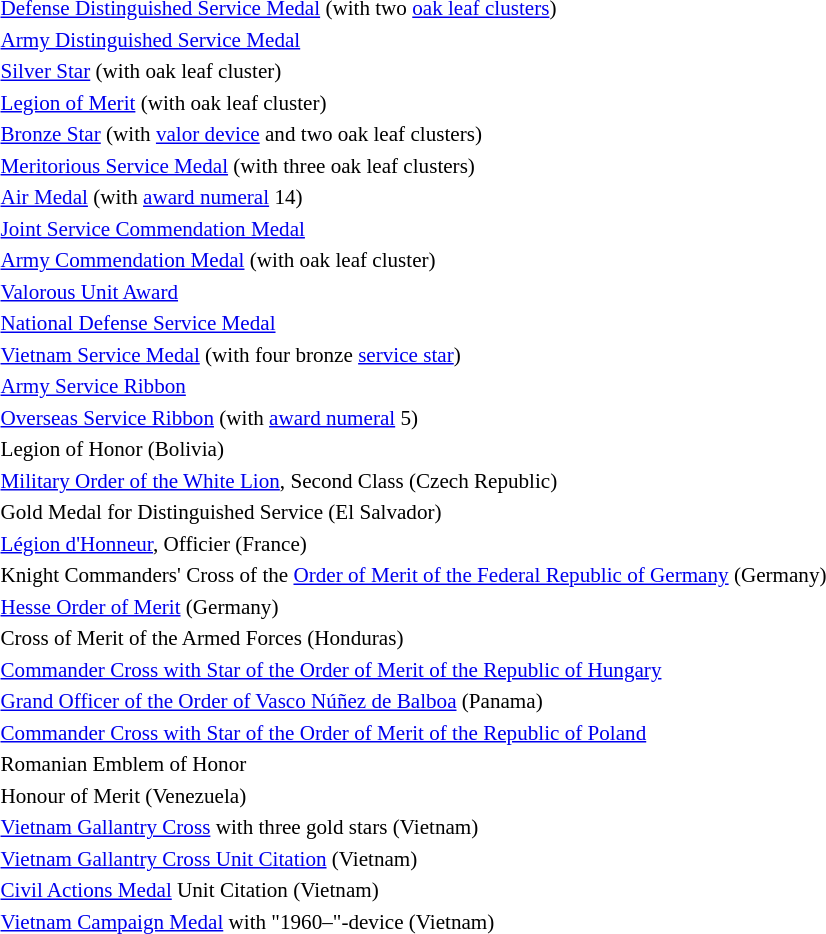<table style="font-size:88%;">
<tr>
<td></td>
<td><a href='#'>Defense Distinguished Service Medal</a> (with two <a href='#'>oak leaf clusters</a>)</td>
</tr>
<tr>
<td></td>
<td><a href='#'>Army Distinguished Service Medal</a></td>
</tr>
<tr>
<td></td>
<td><a href='#'>Silver Star</a> (with oak leaf cluster)</td>
</tr>
<tr>
<td></td>
<td><a href='#'>Legion of Merit</a> (with oak leaf cluster)</td>
</tr>
<tr>
<td></td>
<td><a href='#'>Bronze Star</a> (with <a href='#'>valor device</a> and two oak leaf clusters)</td>
</tr>
<tr>
<td></td>
<td><a href='#'>Meritorious Service Medal</a> (with three oak leaf clusters)</td>
</tr>
<tr>
<td><span></span><span></span></td>
<td><a href='#'>Air Medal</a> (with <a href='#'>award numeral</a> 14)</td>
</tr>
<tr>
<td></td>
<td><a href='#'>Joint Service Commendation Medal</a></td>
</tr>
<tr>
<td></td>
<td><a href='#'>Army Commendation Medal</a> (with oak leaf cluster)</td>
</tr>
<tr>
<td></td>
<td><a href='#'>Valorous Unit Award</a></td>
</tr>
<tr>
<td></td>
<td><a href='#'>National Defense Service Medal</a></td>
</tr>
<tr>
<td></td>
<td><a href='#'>Vietnam Service Medal</a> (with four bronze <a href='#'>service star</a>)</td>
</tr>
<tr>
<td></td>
<td><a href='#'>Army Service Ribbon</a></td>
</tr>
<tr>
<td><span></span></td>
<td><a href='#'>Overseas Service Ribbon</a> (with <a href='#'>award numeral</a> 5)</td>
</tr>
<tr>
<td></td>
<td>Legion of Honor (Bolivia)</td>
</tr>
<tr>
<td></td>
<td><a href='#'>Military Order of the White Lion</a>, Second Class (Czech Republic)</td>
</tr>
<tr>
<td></td>
<td>Gold Medal for Distinguished Service (El Salvador)</td>
</tr>
<tr>
<td></td>
<td><a href='#'>Légion d'Honneur</a>, Officier (France)</td>
</tr>
<tr>
<td></td>
<td>Knight Commanders' Cross of the <a href='#'>Order of Merit of the Federal Republic of Germany</a> (Germany)</td>
</tr>
<tr>
<td></td>
<td><a href='#'>Hesse Order of Merit</a> (Germany)</td>
</tr>
<tr>
<td></td>
<td>Cross of Merit of the Armed Forces (Honduras)</td>
</tr>
<tr>
<td></td>
<td><a href='#'>Commander Cross with Star of the Order of Merit of the Republic of Hungary</a></td>
</tr>
<tr>
<td></td>
<td><a href='#'>Grand Officer of the Order of Vasco Núñez de Balboa</a> (Panama)</td>
</tr>
<tr>
<td></td>
<td><a href='#'>Commander Cross with Star of the Order of Merit of the Republic of Poland</a></td>
</tr>
<tr>
<td></td>
<td>Romanian Emblem of Honor</td>
</tr>
<tr>
<td></td>
<td>Honour of Merit (Venezuela)</td>
</tr>
<tr>
<td></td>
<td><a href='#'>Vietnam Gallantry Cross</a> with three gold stars (Vietnam)</td>
</tr>
<tr>
<td></td>
<td><a href='#'>Vietnam Gallantry Cross Unit Citation</a> (Vietnam)</td>
</tr>
<tr>
<td></td>
<td><a href='#'>Civil Actions Medal</a> Unit Citation (Vietnam)</td>
</tr>
<tr>
<td></td>
<td><a href='#'>Vietnam Campaign Medal</a> with "1960–"-device (Vietnam)</td>
</tr>
</table>
